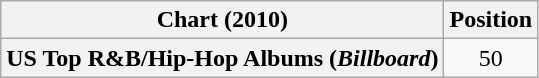<table class="wikitable plainrowheaders" style="text-align:center">
<tr>
<th scope="col">Chart (2010)</th>
<th scope="col">Position</th>
</tr>
<tr>
<th scope="row">US Top R&B/Hip-Hop Albums (<em>Billboard</em>)</th>
<td>50</td>
</tr>
</table>
